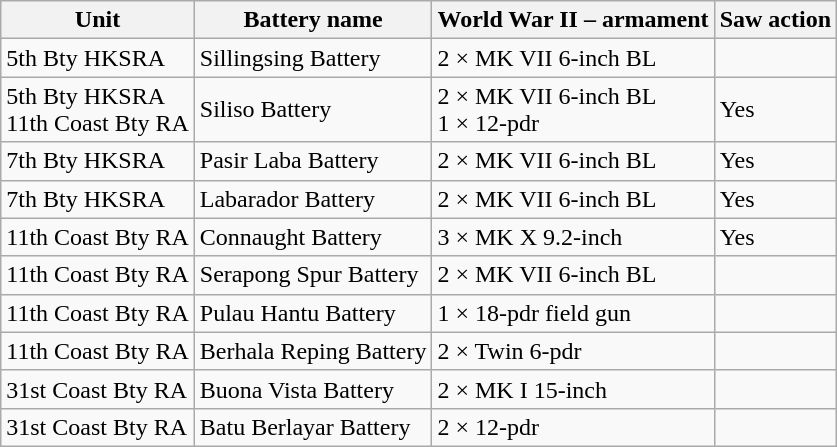<table class="wikitable">
<tr>
<th>Unit</th>
<th>Battery name</th>
<th>World War II – armament</th>
<th>Saw action</th>
</tr>
<tr>
<td>5th Bty HKSRA</td>
<td>Sillingsing Battery</td>
<td>2 × MK VII 6-inch BL</td>
<td></td>
</tr>
<tr>
<td>5th Bty HKSRA<br>11th Coast Bty RA</td>
<td>Siliso Battery</td>
<td>2 × MK VII 6-inch BL<br>1 × 12-pdr</td>
<td>Yes</td>
</tr>
<tr>
<td>7th Bty HKSRA</td>
<td>Pasir Laba Battery</td>
<td>2 × MK VII 6-inch BL</td>
<td>Yes</td>
</tr>
<tr>
<td>7th Bty HKSRA</td>
<td>Labarador Battery</td>
<td>2 × MK VII 6-inch BL</td>
<td>Yes</td>
</tr>
<tr>
<td>11th Coast Bty RA</td>
<td>Connaught Battery</td>
<td>3 × MK X 9.2-inch</td>
<td>Yes</td>
</tr>
<tr>
<td>11th Coast Bty RA</td>
<td>Serapong Spur Battery</td>
<td>2 × MK VII 6-inch BL</td>
<td></td>
</tr>
<tr>
<td>11th Coast Bty RA</td>
<td>Pulau Hantu Battery</td>
<td>1 × 18-pdr field gun</td>
<td></td>
</tr>
<tr>
<td>11th Coast Bty RA</td>
<td>Berhala Reping Battery</td>
<td>2 × Twin 6-pdr</td>
<td></td>
</tr>
<tr>
<td>31st Coast Bty RA</td>
<td>Buona Vista Battery</td>
<td>2 × MK I 15-inch</td>
<td></td>
</tr>
<tr>
<td>31st Coast Bty RA</td>
<td>Batu Berlayar Battery</td>
<td>2 × 12-pdr</td>
<td></td>
</tr>
</table>
